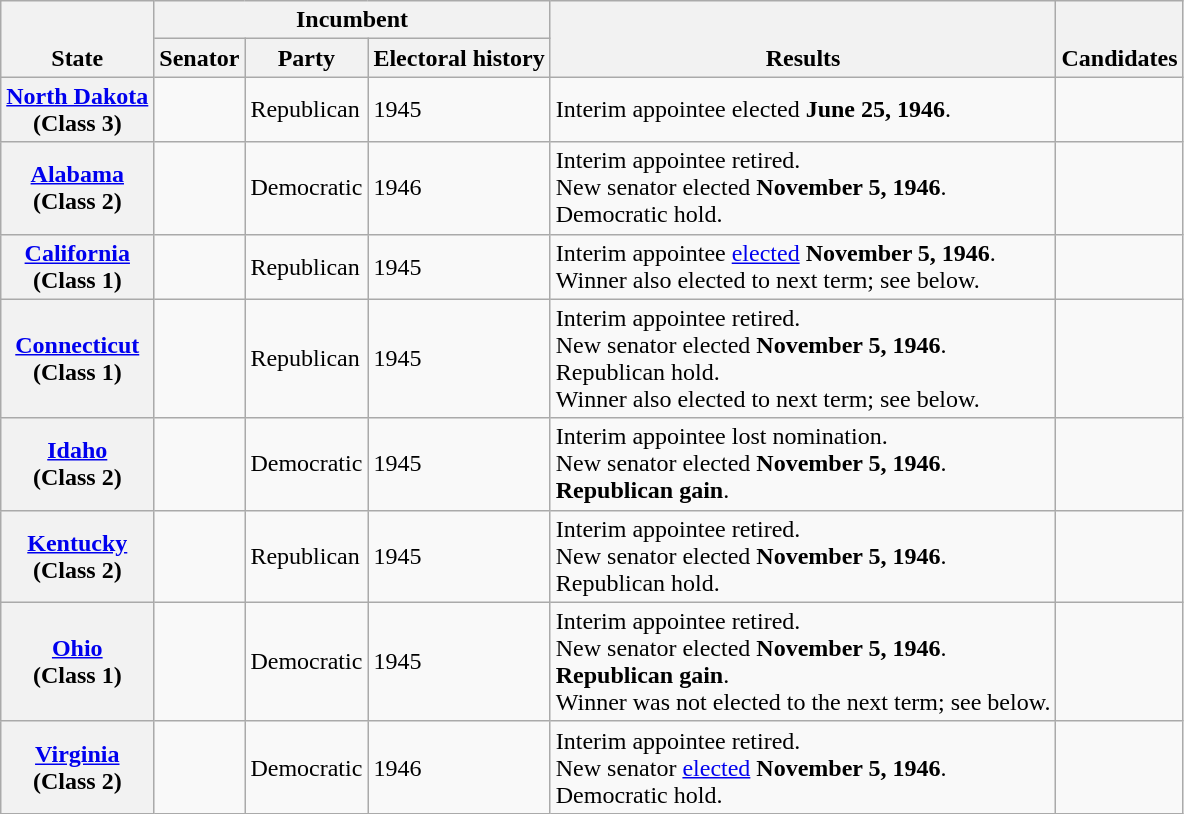<table class="wikitable sortable">
<tr valign=bottom>
<th rowspan=2>State</th>
<th colspan=3>Incumbent</th>
<th rowspan=2>Results</th>
<th rowspan=2>Candidates</th>
</tr>
<tr>
<th>Senator</th>
<th>Party</th>
<th>Electoral history</th>
</tr>
<tr>
<th><a href='#'>North Dakota</a><br>(Class 3)</th>
<td></td>
<td>Republican</td>
<td>1945 </td>
<td>Interim appointee elected <strong>June 25, 1946</strong>.</td>
<td nowrap></td>
</tr>
<tr>
<th><a href='#'>Alabama</a><br>(Class 2)</th>
<td></td>
<td>Democratic</td>
<td>1946 </td>
<td>Interim appointee retired.<br>New senator elected <strong>November 5, 1946</strong>.<br>Democratic hold.</td>
<td nowrap></td>
</tr>
<tr>
<th><a href='#'>California</a><br>(Class 1)</th>
<td></td>
<td>Republican</td>
<td>1945 </td>
<td>Interim appointee <a href='#'>elected</a> <strong>November 5, 1946</strong>.<br>Winner also elected to next term; see below.</td>
<td nowrap></td>
</tr>
<tr>
<th><a href='#'>Connecticut</a><br>(Class 1)</th>
<td></td>
<td>Republican</td>
<td>1945 </td>
<td>Interim appointee retired.<br>New senator elected <strong>November 5, 1946</strong>.<br>Republican hold.<br>Winner also elected to next term; see below.</td>
<td nowrap></td>
</tr>
<tr>
<th><a href='#'>Idaho</a><br>(Class 2)</th>
<td></td>
<td>Democratic</td>
<td>1945 </td>
<td>Interim appointee lost nomination.<br>New senator elected <strong>November 5, 1946</strong>.<br><strong>Republican gain</strong>.</td>
<td nowrap></td>
</tr>
<tr>
<th><a href='#'>Kentucky</a><br>(Class 2)</th>
<td></td>
<td>Republican</td>
<td>1945 </td>
<td>Interim appointee retired.<br>New senator elected <strong>November 5, 1946</strong>.<br>Republican hold.</td>
<td nowrap></td>
</tr>
<tr>
<th><a href='#'>Ohio</a><br>(Class 1)</th>
<td></td>
<td>Democratic</td>
<td>1945 </td>
<td>Interim appointee retired.<br>New senator elected <strong>November 5, 1946</strong>.<br><strong>Republican gain</strong>.<br>Winner was not elected to the next term; see below.</td>
<td nowrap></td>
</tr>
<tr>
<th><a href='#'>Virginia</a><br>(Class 2)</th>
<td></td>
<td>Democratic</td>
<td>1946 </td>
<td>Interim appointee retired.<br>New senator <a href='#'>elected</a> <strong>November 5, 1946</strong>.<br>Democratic hold.</td>
<td nowrap></td>
</tr>
</table>
